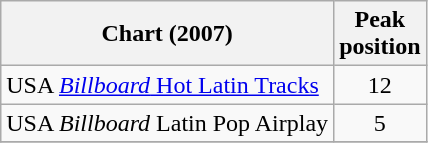<table class="wikitable">
<tr>
<th align="left">Chart (2007)</th>
<th align="left">Peak<br>position</th>
</tr>
<tr>
<td align="left">USA <a href='#'><em>Billboard</em> Hot Latin Tracks</a></td>
<td align="center">12</td>
</tr>
<tr>
<td align="left">USA <em>Billboard</em> Latin Pop Airplay </td>
<td align="center">5</td>
</tr>
<tr>
</tr>
</table>
